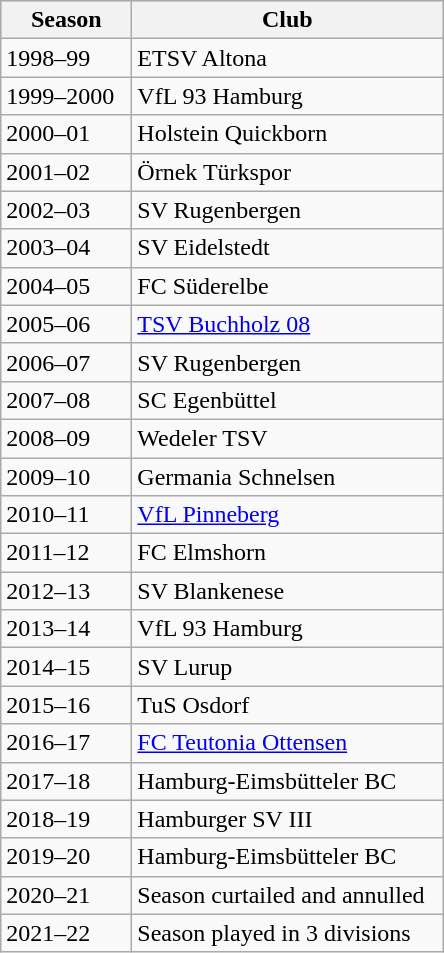<table class="wikitable">
<tr align="center" bgcolor="#dfdfdf">
<th width="80">Season</th>
<th width="200">Club</th>
</tr>
<tr>
<td>1998–99</td>
<td>ETSV Altona</td>
</tr>
<tr>
<td>1999–2000</td>
<td>VfL 93 Hamburg</td>
</tr>
<tr>
<td>2000–01</td>
<td>Holstein Quickborn</td>
</tr>
<tr>
<td>2001–02</td>
<td>Örnek Türkspor</td>
</tr>
<tr>
<td>2002–03</td>
<td>SV Rugenbergen</td>
</tr>
<tr>
<td>2003–04</td>
<td>SV Eidelstedt</td>
</tr>
<tr>
<td>2004–05</td>
<td>FC Süderelbe</td>
</tr>
<tr>
<td>2005–06</td>
<td><a href='#'>TSV Buchholz 08</a></td>
</tr>
<tr>
<td>2006–07</td>
<td>SV Rugenbergen</td>
</tr>
<tr>
<td>2007–08</td>
<td>SC Egenbüttel</td>
</tr>
<tr>
<td>2008–09</td>
<td>Wedeler TSV</td>
</tr>
<tr>
<td>2009–10</td>
<td>Germania Schnelsen</td>
</tr>
<tr>
<td>2010–11</td>
<td><a href='#'>VfL Pinneberg</a></td>
</tr>
<tr>
<td>2011–12</td>
<td>FC Elmshorn</td>
</tr>
<tr>
<td>2012–13</td>
<td>SV Blankenese</td>
</tr>
<tr>
<td>2013–14</td>
<td>VfL 93 Hamburg</td>
</tr>
<tr>
<td>2014–15</td>
<td>SV Lurup</td>
</tr>
<tr>
<td>2015–16</td>
<td>TuS Osdorf</td>
</tr>
<tr>
<td>2016–17</td>
<td><a href='#'>FC Teutonia Ottensen</a></td>
</tr>
<tr>
<td>2017–18</td>
<td>Hamburg-Eimsbütteler BC</td>
</tr>
<tr>
<td>2018–19</td>
<td>Hamburger SV III</td>
</tr>
<tr>
<td>2019–20</td>
<td>Hamburg-Eimsbütteler BC</td>
</tr>
<tr>
<td>2020–21</td>
<td>Season curtailed and annulled</td>
</tr>
<tr>
<td>2021–22</td>
<td>Season played in 3 divisions</td>
</tr>
</table>
